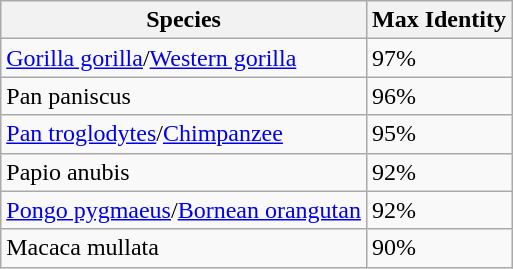<table class="wikitable">
<tr>
<th>Species</th>
<th>Max Identity</th>
</tr>
<tr>
<td><a href='#'>Gorilla gorilla</a>/<a href='#'>Western gorilla</a></td>
<td>97%</td>
</tr>
<tr>
<td>Pan paniscus</td>
<td>96%</td>
</tr>
<tr>
<td><a href='#'>Pan troglodytes</a>/<a href='#'>Chimpanzee</a></td>
<td>95%</td>
</tr>
<tr>
<td>Papio anubis</td>
<td>92%</td>
</tr>
<tr>
<td><a href='#'>Pongo pygmaeus</a>/<a href='#'>Bornean orangutan</a></td>
<td>92%</td>
</tr>
<tr>
<td>Macaca mullata</td>
<td>90%</td>
</tr>
</table>
